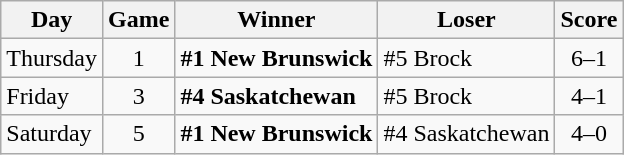<table class="wikitable">
<tr>
<th>Day</th>
<th>Game</th>
<th>Winner</th>
<th>Loser</th>
<th>Score</th>
</tr>
<tr>
<td>Thursday</td>
<td style="text-align:center">1</td>
<td><strong>#1 New Brunswick</strong></td>
<td>#5 Brock</td>
<td style="text-align:center">6–1</td>
</tr>
<tr>
<td>Friday</td>
<td style="text-align:center">3</td>
<td><strong>#4 Saskatchewan</strong></td>
<td>#5 Brock</td>
<td style="text-align:center">4–1</td>
</tr>
<tr>
<td>Saturday</td>
<td style="text-align:center">5</td>
<td><strong>#1 New Brunswick</strong></td>
<td>#4 Saskatchewan</td>
<td style="text-align:center">4–0</td>
</tr>
</table>
